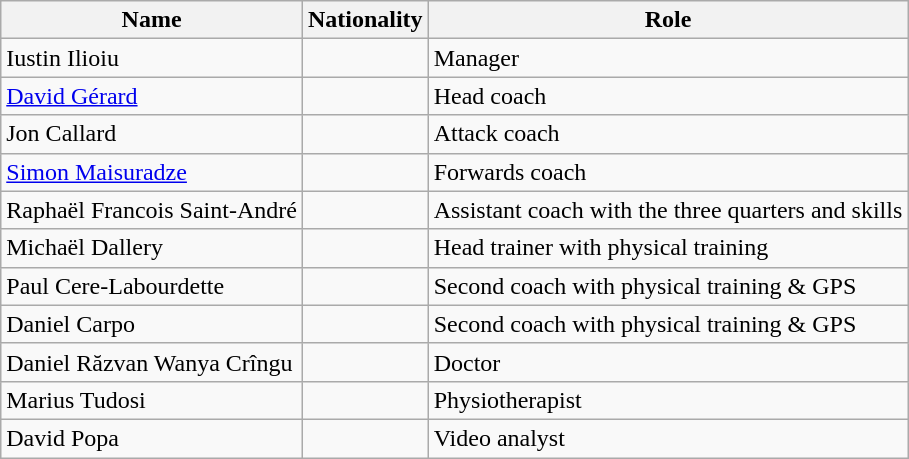<table class="wikitable">
<tr>
<th>Name</th>
<th>Nationality</th>
<th>Role</th>
</tr>
<tr>
<td>Iustin Ilioiu</td>
<td></td>
<td>Manager</td>
</tr>
<tr>
<td><a href='#'>David Gérard</a></td>
<td></td>
<td>Head coach</td>
</tr>
<tr>
<td>Jon Callard</td>
<td></td>
<td>Attack coach</td>
</tr>
<tr>
<td><a href='#'>Simon Maisuradze</a></td>
<td></td>
<td>Forwards coach</td>
</tr>
<tr>
<td>Raphaël Francois Saint-André</td>
<td></td>
<td>Assistant coach with the three quarters and skills</td>
</tr>
<tr>
<td>Michaël Dallery</td>
<td></td>
<td>Head trainer with physical training</td>
</tr>
<tr>
<td>Paul Cere-Labourdette</td>
<td></td>
<td>Second coach with physical training & GPS</td>
</tr>
<tr>
<td>Daniel Carpo</td>
<td></td>
<td>Second coach with physical training & GPS</td>
</tr>
<tr>
<td>Daniel Răzvan Wanya Crîngu</td>
<td></td>
<td>Doctor</td>
</tr>
<tr>
<td>Marius Tudosi</td>
<td></td>
<td>Physiotherapist</td>
</tr>
<tr>
<td>David Popa</td>
<td></td>
<td>Video analyst</td>
</tr>
</table>
